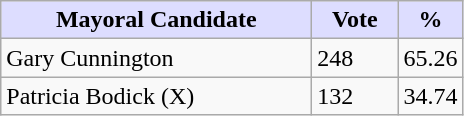<table class="wikitable">
<tr>
<th style="background:#ddf; width:200px;">Mayoral Candidate </th>
<th style="background:#ddf; width:50px;">Vote</th>
<th style="background:#ddf; width:30px;">%</th>
</tr>
<tr>
<td>Gary Cunnington</td>
<td>248</td>
<td>65.26</td>
</tr>
<tr>
<td>Patricia Bodick (X)</td>
<td>132</td>
<td>34.74</td>
</tr>
</table>
